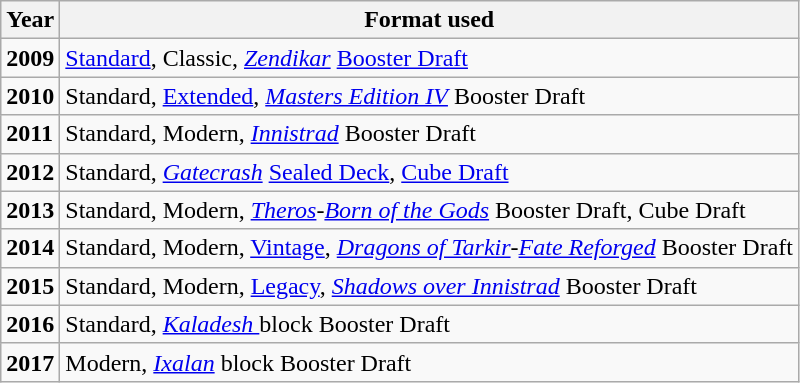<table class="wikitable">
<tr>
<th>Year</th>
<th>Format used</th>
</tr>
<tr>
<td><strong>2009</strong></td>
<td><a href='#'>Standard</a>, Classic, <em><a href='#'>Zendikar</a></em> <a href='#'>Booster Draft</a></td>
</tr>
<tr>
<td><strong>2010</strong></td>
<td>Standard, <a href='#'>Extended</a>, <em><a href='#'>Masters Edition IV</a></em> Booster Draft</td>
</tr>
<tr>
<td><strong>2011</strong></td>
<td>Standard, Modern, <em><a href='#'>Innistrad</a></em> Booster Draft</td>
</tr>
<tr>
<td><strong>2012</strong></td>
<td>Standard, <em><a href='#'>Gatecrash</a></em> <a href='#'>Sealed Deck</a>, <a href='#'>Cube Draft</a></td>
</tr>
<tr>
<td><strong>2013</strong></td>
<td>Standard, Modern, <em><a href='#'>Theros</a></em>-<em><a href='#'>Born of the Gods</a></em> Booster Draft, Cube Draft</td>
</tr>
<tr>
<td><strong>2014</strong></td>
<td>Standard, Modern, <a href='#'>Vintage</a>, <em><a href='#'>Dragons of Tarkir</a></em>-<em><a href='#'>Fate Reforged</a></em> Booster Draft</td>
</tr>
<tr>
<td><strong>2015</strong></td>
<td>Standard, Modern, <a href='#'>Legacy</a>, <em><a href='#'>Shadows over Innistrad</a></em> Booster Draft</td>
</tr>
<tr>
<td><strong>2016</strong></td>
<td>Standard, <em><a href='#'>Kaladesh </a></em> block Booster Draft</td>
</tr>
<tr>
<td><strong>2017</strong></td>
<td>Modern, <em><a href='#'>Ixalan</a></em> block Booster Draft</td>
</tr>
</table>
